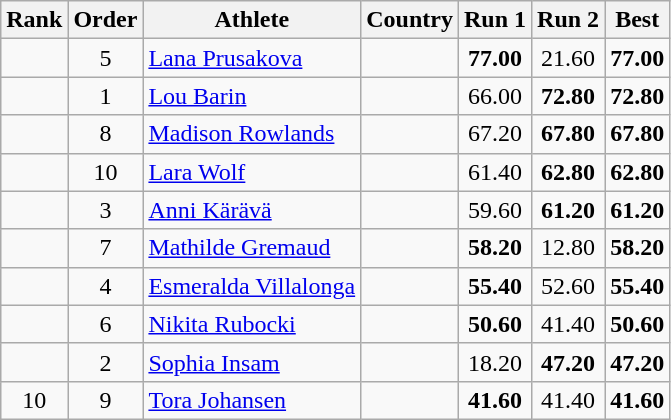<table class="wikitable sortable" style="text-align:center">
<tr>
<th>Rank</th>
<th>Order</th>
<th>Athlete</th>
<th>Country</th>
<th>Run 1</th>
<th>Run 2</th>
<th>Best</th>
</tr>
<tr>
<td></td>
<td>5</td>
<td align=left><a href='#'>Lana Prusakova</a></td>
<td align=left></td>
<td><strong>77.00</strong></td>
<td>21.60</td>
<td><strong>77.00</strong></td>
</tr>
<tr>
<td></td>
<td>1</td>
<td align=left><a href='#'>Lou Barin</a></td>
<td align=left></td>
<td>66.00</td>
<td><strong>72.80</strong></td>
<td><strong>72.80</strong></td>
</tr>
<tr>
<td></td>
<td>8</td>
<td align=left><a href='#'>Madison Rowlands</a></td>
<td align=left></td>
<td>67.20</td>
<td><strong>67.80</strong></td>
<td><strong>67.80</strong></td>
</tr>
<tr>
<td></td>
<td>10</td>
<td align=left><a href='#'>Lara Wolf</a></td>
<td align=left></td>
<td>61.40</td>
<td><strong>62.80</strong></td>
<td><strong>62.80</strong></td>
</tr>
<tr>
<td></td>
<td>3</td>
<td align=left><a href='#'>Anni Kärävä</a></td>
<td align=left></td>
<td>59.60</td>
<td><strong>61.20</strong></td>
<td><strong>61.20</strong></td>
</tr>
<tr>
<td></td>
<td>7</td>
<td align=left><a href='#'>Mathilde Gremaud</a></td>
<td align=left></td>
<td><strong>58.20</strong></td>
<td>12.80</td>
<td><strong>58.20</strong></td>
</tr>
<tr>
<td></td>
<td>4</td>
<td align=left><a href='#'>Esmeralda Villalonga</a></td>
<td align=left></td>
<td><strong>55.40</strong></td>
<td>52.60</td>
<td><strong>55.40</strong></td>
</tr>
<tr>
<td></td>
<td>6</td>
<td align=left><a href='#'>Nikita Rubocki</a></td>
<td align=left></td>
<td><strong>50.60</strong></td>
<td>41.40</td>
<td><strong>50.60</strong></td>
</tr>
<tr>
<td></td>
<td>2</td>
<td align=left><a href='#'>Sophia Insam</a></td>
<td align=left></td>
<td>18.20</td>
<td><strong>47.20</strong></td>
<td><strong>47.20</strong></td>
</tr>
<tr>
<td>10</td>
<td>9</td>
<td align=left><a href='#'>Tora Johansen</a></td>
<td align=left></td>
<td><strong>41.60</strong></td>
<td>41.40</td>
<td><strong>41.60</strong></td>
</tr>
</table>
